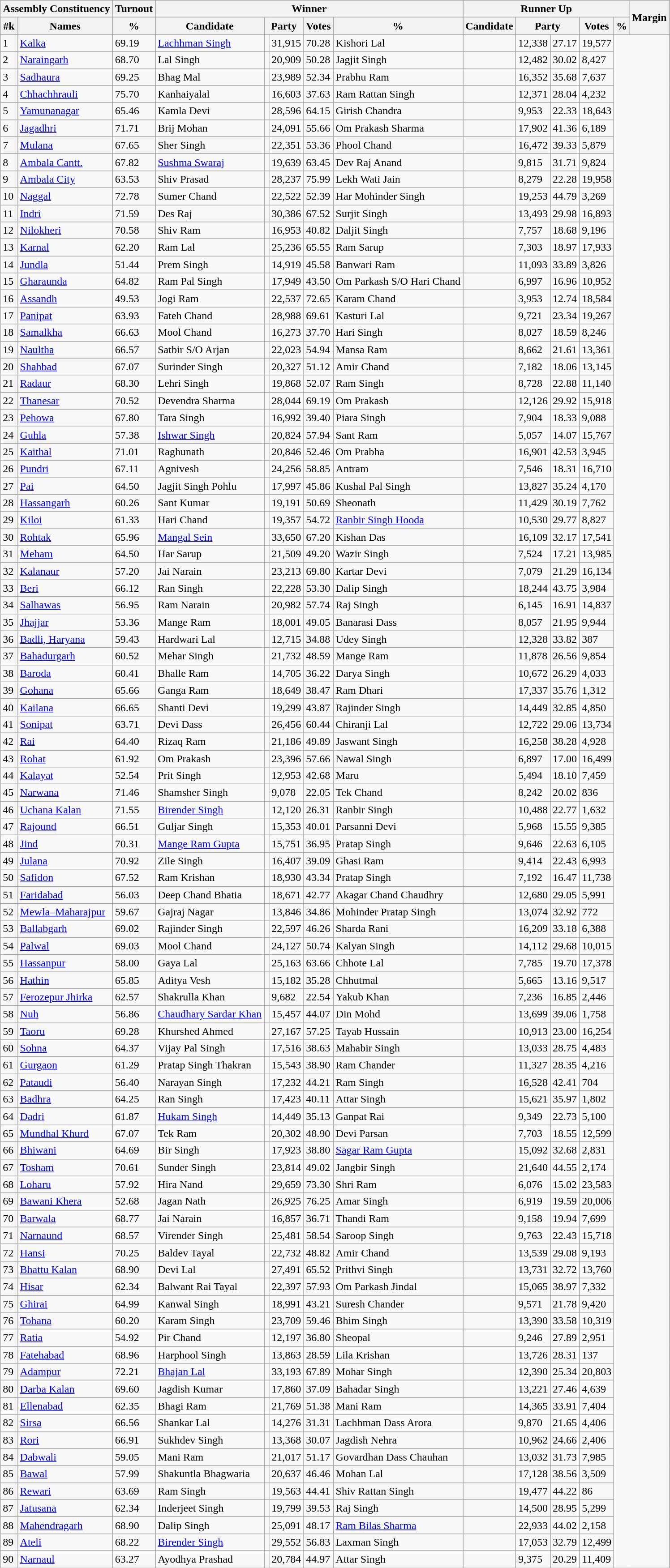<table class="wikitable sortable">
<tr>
<th colspan="2">Assembly Constituency</th>
<th>Turnout</th>
<th colspan="5">Winner</th>
<th colspan="5">Runner Up</th>
<th rowspan="2" data-sort-type=number>Margin</th>
</tr>
<tr>
<th>#k</th>
<th>Names</th>
<th>%</th>
<th>Candidate</th>
<th colspan="2">Party</th>
<th data-sort-type=number>Votes</th>
<th>%</th>
<th>Candidate</th>
<th colspan="2">Party</th>
<th data-sort-type=number>Votes</th>
<th>%</th>
</tr>
<tr>
<td>1</td>
<td><a href='#'>Kalka</a></td>
<td>69.19</td>
<td><a href='#'>Lachhman Singh</a></td>
<td></td>
<td>31,915</td>
<td>70.28</td>
<td>Kishori Lal</td>
<td></td>
<td>12,338</td>
<td>27.17</td>
<td>19,577</td>
</tr>
<tr>
<td>2</td>
<td><a href='#'>Naraingarh</a></td>
<td>68.70</td>
<td>Lal Singh</td>
<td></td>
<td>20,909</td>
<td>50.28</td>
<td>Jagjit Singh</td>
<td></td>
<td>12,482</td>
<td>30.02</td>
<td>8,427</td>
</tr>
<tr>
<td>3</td>
<td><a href='#'>Sadhaura</a></td>
<td>69.25</td>
<td>Bhag Mal</td>
<td></td>
<td>23,989</td>
<td>52.34</td>
<td>Prabhu Ram</td>
<td></td>
<td>16,352</td>
<td>35.68</td>
<td>7,637</td>
</tr>
<tr>
<td>4</td>
<td><a href='#'>Chhachhrauli</a></td>
<td>75.70</td>
<td>Kanhaiyalal</td>
<td></td>
<td>16,603</td>
<td>37.63</td>
<td>Ram Rattan Singh</td>
<td></td>
<td>12,371</td>
<td>28.04</td>
<td>4,232</td>
</tr>
<tr>
<td>5</td>
<td><a href='#'>Yamunanagar</a></td>
<td>65.46</td>
<td>Kamla Devi</td>
<td></td>
<td>28,596</td>
<td>64.15</td>
<td>Girish Chandra</td>
<td></td>
<td>9,953</td>
<td>22.33</td>
<td>18,643</td>
</tr>
<tr>
<td>6</td>
<td><a href='#'>Jagadhri</a></td>
<td>71.71</td>
<td>Brij Mohan</td>
<td></td>
<td>24,091</td>
<td>55.66</td>
<td>Om Prakash Sharma</td>
<td></td>
<td>17,902</td>
<td>41.36</td>
<td>6,189</td>
</tr>
<tr>
<td>7</td>
<td><a href='#'>Mulana</a></td>
<td>67.65</td>
<td>Sher Singh</td>
<td></td>
<td>22,351</td>
<td>53.36</td>
<td>Phool Chand</td>
<td></td>
<td>16,472</td>
<td>39.33</td>
<td>5,879</td>
</tr>
<tr>
<td>8</td>
<td><a href='#'>Ambala Cantt.</a></td>
<td>67.82</td>
<td><a href='#'>Sushma Swaraj</a></td>
<td></td>
<td>19,639</td>
<td>63.45</td>
<td>Dev Raj Anand</td>
<td></td>
<td>9,815</td>
<td>31.71</td>
<td>9,824</td>
</tr>
<tr>
<td>9</td>
<td><a href='#'>Ambala City</a></td>
<td>63.53</td>
<td>Shiv Prasad</td>
<td></td>
<td>28,237</td>
<td>75.99</td>
<td>Lekh Wati Jain</td>
<td></td>
<td>8,279</td>
<td>22.28</td>
<td>19,958</td>
</tr>
<tr>
<td>10</td>
<td><a href='#'>Naggal</a></td>
<td>72.78</td>
<td>Sumer Chand</td>
<td></td>
<td>22,522</td>
<td>52.39</td>
<td>Har Mohinder Singh</td>
<td></td>
<td>19,253</td>
<td>44.79</td>
<td>3,269</td>
</tr>
<tr>
<td>11</td>
<td><a href='#'>Indri</a></td>
<td>71.59</td>
<td>Des Raj</td>
<td></td>
<td>30,386</td>
<td>67.52</td>
<td>Surjit Singh</td>
<td></td>
<td>13,493</td>
<td>29.98</td>
<td>16,893</td>
</tr>
<tr>
<td>12</td>
<td><a href='#'>Nilokheri</a></td>
<td>70.58</td>
<td>Shiv Ram</td>
<td></td>
<td>16,953</td>
<td>40.82</td>
<td>Daljit Singh</td>
<td></td>
<td>7,757</td>
<td>18.68</td>
<td>9,196</td>
</tr>
<tr>
<td>13</td>
<td><a href='#'>Karnal</a></td>
<td>62.20</td>
<td>Ram Lal</td>
<td></td>
<td>25,236</td>
<td>65.55</td>
<td>Ram Sarup</td>
<td></td>
<td>7,303</td>
<td>18.97</td>
<td>17,933</td>
</tr>
<tr>
<td>14</td>
<td><a href='#'>Jundla</a></td>
<td>51.44</td>
<td>Prem Singh</td>
<td></td>
<td>14,919</td>
<td>45.58</td>
<td>Banwari Ram</td>
<td></td>
<td>11,093</td>
<td>33.89</td>
<td>3,826</td>
</tr>
<tr>
<td>15</td>
<td><a href='#'>Gharaunda</a></td>
<td>64.82</td>
<td>Ram Pal Singh</td>
<td></td>
<td>17,949</td>
<td>43.50</td>
<td>Om Parkash S/O Hari Chand</td>
<td></td>
<td>6,997</td>
<td>16.96</td>
<td>10,952</td>
</tr>
<tr>
<td>16</td>
<td><a href='#'>Assandh</a></td>
<td>49.53</td>
<td>Jogi Ram</td>
<td></td>
<td>22,537</td>
<td>72.65</td>
<td>Karam Chand</td>
<td></td>
<td>3,953</td>
<td>12.74</td>
<td>18,584</td>
</tr>
<tr>
<td>17</td>
<td><a href='#'>Panipat</a></td>
<td>63.93</td>
<td>Fateh Chand</td>
<td></td>
<td>28,988</td>
<td>69.61</td>
<td>Kasturi Lal</td>
<td></td>
<td>9,721</td>
<td>23.34</td>
<td>19,267</td>
</tr>
<tr>
<td>18</td>
<td><a href='#'>Samalkha</a></td>
<td>66.63</td>
<td>Mool Chand</td>
<td></td>
<td>16,273</td>
<td>37.70</td>
<td>Hari Singh</td>
<td></td>
<td>8,027</td>
<td>18.59</td>
<td>8,246</td>
</tr>
<tr>
<td>19</td>
<td><a href='#'>Naultha</a></td>
<td>66.57</td>
<td>Satbir S/O Arjan</td>
<td></td>
<td>22,023</td>
<td>54.94</td>
<td>Mansa Ram</td>
<td></td>
<td>8,662</td>
<td>21.61</td>
<td>13,361</td>
</tr>
<tr>
<td>20</td>
<td><a href='#'>Shahbad</a></td>
<td>67.07</td>
<td>Surinder Singh</td>
<td></td>
<td>20,327</td>
<td>51.12</td>
<td>Amir Chand</td>
<td></td>
<td>7,182</td>
<td>18.06</td>
<td>13,145</td>
</tr>
<tr>
<td>21</td>
<td><a href='#'>Radaur</a></td>
<td>68.30</td>
<td>Lehri Singh</td>
<td></td>
<td>19,868</td>
<td>52.07</td>
<td>Ram Singh</td>
<td></td>
<td>8,728</td>
<td>22.88</td>
<td>11,140</td>
</tr>
<tr>
<td>22</td>
<td><a href='#'>Thanesar</a></td>
<td>70.52</td>
<td>Devendra Sharma</td>
<td></td>
<td>28,044</td>
<td>69.19</td>
<td>Om Prakash</td>
<td></td>
<td>12,126</td>
<td>29.92</td>
<td>15,918</td>
</tr>
<tr>
<td>23</td>
<td><a href='#'>Pehowa</a></td>
<td>67.80</td>
<td>Tara Singh</td>
<td></td>
<td>16,992</td>
<td>39.40</td>
<td>Piara Singh</td>
<td></td>
<td>7,904</td>
<td>18.33</td>
<td>9,088</td>
</tr>
<tr>
<td>24</td>
<td><a href='#'>Guhla</a></td>
<td>57.38</td>
<td><a href='#'>Ishwar Singh</a></td>
<td></td>
<td>20,824</td>
<td>57.94</td>
<td>Sant Ram</td>
<td></td>
<td>5,057</td>
<td>14.07</td>
<td>15,767</td>
</tr>
<tr>
<td>25</td>
<td><a href='#'>Kaithal</a></td>
<td>71.01</td>
<td>Raghunath</td>
<td></td>
<td>20,846</td>
<td>52.46</td>
<td>Om Prabha</td>
<td></td>
<td>16,901</td>
<td>42.53</td>
<td>3,945</td>
</tr>
<tr>
<td>26</td>
<td><a href='#'>Pundri</a></td>
<td>67.11</td>
<td>Agnivesh</td>
<td></td>
<td>24,256</td>
<td>58.85</td>
<td>Antram</td>
<td></td>
<td>7,546</td>
<td>18.31</td>
<td>16,710</td>
</tr>
<tr>
<td>27</td>
<td><a href='#'>Pai</a></td>
<td>64.50</td>
<td>Jagjit Singh Pohlu</td>
<td></td>
<td>17,997</td>
<td>45.86</td>
<td>Kushal Pal Singh</td>
<td></td>
<td>13,827</td>
<td>35.24</td>
<td>4,170</td>
</tr>
<tr>
<td>28</td>
<td><a href='#'>Hassangarh</a></td>
<td>60.26</td>
<td>Sant Kumar</td>
<td></td>
<td>19,191</td>
<td>50.69</td>
<td>Sheonath</td>
<td></td>
<td>11,429</td>
<td>30.19</td>
<td>7,762</td>
</tr>
<tr>
<td>29</td>
<td><a href='#'>Kiloi</a></td>
<td>61.33</td>
<td>Hari Chand</td>
<td></td>
<td>19,357</td>
<td>54.72</td>
<td><a href='#'>Ranbir Singh Hooda</a></td>
<td></td>
<td>10,530</td>
<td>29.77</td>
<td>8,827</td>
</tr>
<tr>
<td>30</td>
<td><a href='#'>Rohtak</a></td>
<td>65.96</td>
<td><a href='#'>Mangal Sein</a></td>
<td></td>
<td>33,650</td>
<td>67.20</td>
<td>Kishan Das</td>
<td></td>
<td>16,109</td>
<td>32.17</td>
<td>17,541</td>
</tr>
<tr>
<td>31</td>
<td><a href='#'>Meham</a></td>
<td>64.50</td>
<td>Har Sarup</td>
<td></td>
<td>21,509</td>
<td>49.20</td>
<td>Wazir Singh</td>
<td></td>
<td>7,524</td>
<td>17.21</td>
<td>13,985</td>
</tr>
<tr>
<td>32</td>
<td><a href='#'>Kalanaur</a></td>
<td>57.20</td>
<td>Jai Narain</td>
<td></td>
<td>23,213</td>
<td>69.80</td>
<td>Kartar Devi</td>
<td></td>
<td>7,079</td>
<td>21.29</td>
<td>16,134</td>
</tr>
<tr>
<td>33</td>
<td><a href='#'>Beri</a></td>
<td>66.12</td>
<td>Ran Singh</td>
<td></td>
<td>22,228</td>
<td>53.30</td>
<td>Dalip Singh</td>
<td></td>
<td>18,244</td>
<td>43.75</td>
<td>3,984</td>
</tr>
<tr>
<td>34</td>
<td><a href='#'>Salhawas</a></td>
<td>56.95</td>
<td>Ram Narain</td>
<td></td>
<td>20,982</td>
<td>57.74</td>
<td>Raj Singh</td>
<td></td>
<td>6,145</td>
<td>16.91</td>
<td>14,837</td>
</tr>
<tr>
<td>35</td>
<td><a href='#'>Jhajjar</a></td>
<td>53.36</td>
<td>Mange Ram</td>
<td></td>
<td>18,001</td>
<td>49.05</td>
<td>Banarasi Dass</td>
<td></td>
<td>8,057</td>
<td>21.95</td>
<td>9,944</td>
</tr>
<tr>
<td>36</td>
<td><a href='#'>Badli, Haryana</a></td>
<td>59.43</td>
<td>Hardwari Lal</td>
<td></td>
<td>12,715</td>
<td>34.88</td>
<td>Udey Singh</td>
<td></td>
<td>12,328</td>
<td>33.82</td>
<td>387</td>
</tr>
<tr>
<td>37</td>
<td><a href='#'>Bahadurgarh</a></td>
<td>60.52</td>
<td>Mehar Singh</td>
<td></td>
<td>21,732</td>
<td>48.59</td>
<td>Mange Ram</td>
<td></td>
<td>11,878</td>
<td>26.56</td>
<td>9,854</td>
</tr>
<tr>
<td>38</td>
<td><a href='#'>Baroda</a></td>
<td>60.41</td>
<td>Bhalle Ram</td>
<td></td>
<td>14,705</td>
<td>36.22</td>
<td>Darya Singh</td>
<td></td>
<td>10,672</td>
<td>26.29</td>
<td>4,033</td>
</tr>
<tr>
<td>39</td>
<td><a href='#'>Gohana</a></td>
<td>65.66</td>
<td>Ganga Ram</td>
<td></td>
<td>18,649</td>
<td>38.47</td>
<td>Ram Dhari</td>
<td></td>
<td>17,337</td>
<td>35.76</td>
<td>1,312</td>
</tr>
<tr>
<td>40</td>
<td><a href='#'>Kailana</a></td>
<td>66.65</td>
<td>Shanti Devi</td>
<td></td>
<td>19,299</td>
<td>43.87</td>
<td>Rajinder Singh</td>
<td></td>
<td>14,449</td>
<td>32.85</td>
<td>4,850</td>
</tr>
<tr>
<td>41</td>
<td><a href='#'>Sonipat</a></td>
<td>63.71</td>
<td>Devi Dass</td>
<td></td>
<td>26,456</td>
<td>60.44</td>
<td>Chiranji Lal</td>
<td></td>
<td>12,722</td>
<td>29.06</td>
<td>13,734</td>
</tr>
<tr>
<td>42</td>
<td><a href='#'>Rai</a></td>
<td>64.40</td>
<td>Rizaq Ram</td>
<td></td>
<td>21,186</td>
<td>49.89</td>
<td>Jaswant Singh</td>
<td></td>
<td>16,258</td>
<td>38.28</td>
<td>4,928</td>
</tr>
<tr>
<td>43</td>
<td><a href='#'>Rohat</a></td>
<td>61.92</td>
<td>Om Prakash</td>
<td></td>
<td>23,396</td>
<td>57.66</td>
<td>Nawal Singh</td>
<td></td>
<td>6,897</td>
<td>17.00</td>
<td>16,499</td>
</tr>
<tr>
<td>44</td>
<td><a href='#'>Kalayat</a></td>
<td>52.54</td>
<td>Prit Singh</td>
<td></td>
<td>12,953</td>
<td>42.68</td>
<td>Maru</td>
<td></td>
<td>5,494</td>
<td>18.10</td>
<td>7,459</td>
</tr>
<tr>
<td>45</td>
<td><a href='#'>Narwana</a></td>
<td>71.46</td>
<td>Shamsher Singh</td>
<td></td>
<td>9,078</td>
<td>22.05</td>
<td>Tek Chand</td>
<td></td>
<td>8,242</td>
<td>20.02</td>
<td>836</td>
</tr>
<tr>
<td>46</td>
<td><a href='#'>Uchana Kalan</a></td>
<td>71.55</td>
<td><a href='#'>Birender Singh</a></td>
<td></td>
<td>12,120</td>
<td>26.31</td>
<td>Ranbir Singh</td>
<td></td>
<td>10,488</td>
<td>22.77</td>
<td>1,632</td>
</tr>
<tr>
<td>47</td>
<td><a href='#'>Rajound</a></td>
<td>66.51</td>
<td>Guljar Singh</td>
<td></td>
<td>15,353</td>
<td>40.01</td>
<td>Parsanni Devi</td>
<td></td>
<td>5,968</td>
<td>15.55</td>
<td>9,385</td>
</tr>
<tr>
<td>48</td>
<td><a href='#'>Jind</a></td>
<td>70.31</td>
<td><a href='#'>Mange Ram Gupta</a></td>
<td></td>
<td>15,751</td>
<td>36.95</td>
<td>Pratap Singh</td>
<td></td>
<td>9,646</td>
<td>22.63</td>
<td>6,105</td>
</tr>
<tr>
<td>49</td>
<td><a href='#'>Julana</a></td>
<td>70.92</td>
<td>Zile Singh</td>
<td></td>
<td>16,407</td>
<td>39.09</td>
<td>Ghasi Ram</td>
<td></td>
<td>9,414</td>
<td>22.43</td>
<td>6,993</td>
</tr>
<tr>
<td>50</td>
<td><a href='#'>Safidon</a></td>
<td>67.52</td>
<td>Ram Krishan</td>
<td></td>
<td>18,930</td>
<td>43.34</td>
<td>Pratap Singh</td>
<td></td>
<td>7,192</td>
<td>16.47</td>
<td>11,738</td>
</tr>
<tr>
<td>51</td>
<td><a href='#'>Faridabad</a></td>
<td>56.03</td>
<td>Deep Chand Bhatia</td>
<td></td>
<td>18,671</td>
<td>42.77</td>
<td>Akagar Chand Chaudhry</td>
<td></td>
<td>12,680</td>
<td>29.05</td>
<td>5,991</td>
</tr>
<tr>
<td>52</td>
<td><a href='#'>Mewla–Maharajpur</a></td>
<td>59.67</td>
<td>Gajraj Nagar</td>
<td></td>
<td>13,846</td>
<td>34.86</td>
<td>Mohinder Pratap Singh</td>
<td></td>
<td>13,074</td>
<td>32.92</td>
<td>772</td>
</tr>
<tr>
<td>53</td>
<td><a href='#'>Ballabgarh</a></td>
<td>69.02</td>
<td>Rajinder Singh</td>
<td></td>
<td>22,597</td>
<td>46.26</td>
<td>Sharda Rani</td>
<td></td>
<td>16,209</td>
<td>33.18</td>
<td>6,388</td>
</tr>
<tr>
<td>54</td>
<td><a href='#'>Palwal</a></td>
<td>69.03</td>
<td>Mool Chand</td>
<td></td>
<td>24,127</td>
<td>50.74</td>
<td>Kalyan Singh</td>
<td></td>
<td>14,112</td>
<td>29.68</td>
<td>10,015</td>
</tr>
<tr>
<td>55</td>
<td><a href='#'>Hassanpur</a></td>
<td>58.00</td>
<td>Gaya Lal</td>
<td></td>
<td>25,163</td>
<td>63.66</td>
<td>Chhote Lal</td>
<td></td>
<td>7,785</td>
<td>19.70</td>
<td>17,378</td>
</tr>
<tr>
<td>56</td>
<td><a href='#'>Hathin</a></td>
<td>65.85</td>
<td>Aditya Vesh</td>
<td></td>
<td>15,182</td>
<td>35.28</td>
<td>Chhutmal</td>
<td></td>
<td>5,665</td>
<td>13.16</td>
<td>9,517</td>
</tr>
<tr>
<td>57</td>
<td><a href='#'>Ferozepur Jhirka</a></td>
<td>62.57</td>
<td>Shakrulla Khan</td>
<td></td>
<td>9,682</td>
<td>22.54</td>
<td>Yakub Khan</td>
<td></td>
<td>7,236</td>
<td>16.85</td>
<td>2,446</td>
</tr>
<tr>
<td>58</td>
<td><a href='#'>Nuh</a></td>
<td>56.86</td>
<td><a href='#'>Chaudhary Sardar Khan</a></td>
<td></td>
<td>15,457</td>
<td>44.07</td>
<td>Din Mohd</td>
<td></td>
<td>13,699</td>
<td>39.06</td>
<td>1,758</td>
</tr>
<tr>
<td>59</td>
<td><a href='#'>Taoru</a></td>
<td>69.28</td>
<td>Khurshed Ahmed</td>
<td></td>
<td>27,167</td>
<td>57.25</td>
<td>Tayab Hussain</td>
<td></td>
<td>10,913</td>
<td>23.00</td>
<td>16,254</td>
</tr>
<tr>
<td>60</td>
<td><a href='#'>Sohna</a></td>
<td>64.37</td>
<td>Vijay Pal Singh</td>
<td></td>
<td>17,516</td>
<td>38.63</td>
<td>Mahabir Singh</td>
<td></td>
<td>13,033</td>
<td>28.75</td>
<td>4,483</td>
</tr>
<tr>
<td>61</td>
<td><a href='#'>Gurgaon</a></td>
<td>61.29</td>
<td>Pratap Singh Thakran</td>
<td></td>
<td>15,543</td>
<td>38.90</td>
<td>Ram Chander</td>
<td></td>
<td>11,327</td>
<td>28.35</td>
<td>4,216</td>
</tr>
<tr>
<td>62</td>
<td><a href='#'>Pataudi</a></td>
<td>56.40</td>
<td>Narayan Singh</td>
<td></td>
<td>17,232</td>
<td>44.21</td>
<td>Ram Singh</td>
<td></td>
<td>16,528</td>
<td>42.41</td>
<td>704</td>
</tr>
<tr>
<td>63</td>
<td><a href='#'>Badhra</a></td>
<td>64.25</td>
<td>Ran Singh</td>
<td></td>
<td>17,423</td>
<td>40.11</td>
<td>Attar Singh</td>
<td></td>
<td>15,621</td>
<td>35.97</td>
<td>1,802</td>
</tr>
<tr>
<td>64</td>
<td><a href='#'>Dadri</a></td>
<td>61.87</td>
<td><a href='#'>Hukam Singh</a></td>
<td></td>
<td>14,449</td>
<td>35.13</td>
<td>Ganpat Rai</td>
<td></td>
<td>9,349</td>
<td>22.73</td>
<td>5,100</td>
</tr>
<tr>
<td>65</td>
<td><a href='#'>Mundhal Khurd</a></td>
<td>67.07</td>
<td>Tek Ram</td>
<td></td>
<td>20,302</td>
<td>48.90</td>
<td>Devi Parsan</td>
<td></td>
<td>7,703</td>
<td>18.55</td>
<td>12,599</td>
</tr>
<tr>
<td>66</td>
<td><a href='#'>Bhiwani</a></td>
<td>64.69</td>
<td>Bir Singh</td>
<td></td>
<td>17,923</td>
<td>38.80</td>
<td><a href='#'>Sagar Ram Gupta</a></td>
<td></td>
<td>15,092</td>
<td>32.68</td>
<td>2,831</td>
</tr>
<tr>
<td>67</td>
<td><a href='#'>Tosham</a></td>
<td>70.61</td>
<td>Sunder Singh</td>
<td></td>
<td>23,814</td>
<td>49.02</td>
<td>Jangbir Singh</td>
<td></td>
<td>21,640</td>
<td>44.55</td>
<td>2,174</td>
</tr>
<tr>
<td>68</td>
<td><a href='#'>Loharu</a></td>
<td>57.92</td>
<td>Hira Nand</td>
<td></td>
<td>29,659</td>
<td>73.30</td>
<td>Shri Ram</td>
<td></td>
<td>6,076</td>
<td>15.02</td>
<td>23,583</td>
</tr>
<tr>
<td>69</td>
<td><a href='#'>Bawani Khera</a></td>
<td>52.68</td>
<td>Jagan Nath</td>
<td></td>
<td>26,925</td>
<td>76.25</td>
<td>Amar Singh</td>
<td></td>
<td>6,919</td>
<td>19.59</td>
<td>20,006</td>
</tr>
<tr>
<td>70</td>
<td><a href='#'>Barwala</a></td>
<td>68.77</td>
<td>Jai Narain</td>
<td></td>
<td>16,857</td>
<td>36.71</td>
<td>Thandi Ram</td>
<td></td>
<td>9,158</td>
<td>19.94</td>
<td>7,699</td>
</tr>
<tr>
<td>71</td>
<td><a href='#'>Narnaund</a></td>
<td>68.57</td>
<td>Virender Singh</td>
<td></td>
<td>25,481</td>
<td>58.54</td>
<td>Saroop Singh</td>
<td></td>
<td>9,763</td>
<td>22.43</td>
<td>15,718</td>
</tr>
<tr>
<td>72</td>
<td><a href='#'>Hansi</a></td>
<td>70.25</td>
<td>Baldev Tayal</td>
<td></td>
<td>22,732</td>
<td>48.82</td>
<td>Amir Chand</td>
<td></td>
<td>13,539</td>
<td>29.08</td>
<td>9,193</td>
</tr>
<tr>
<td>73</td>
<td><a href='#'>Bhattu Kalan</a></td>
<td>68.90</td>
<td>Devi Lal</td>
<td></td>
<td>27,491</td>
<td>65.52</td>
<td>Prithvi Singh</td>
<td></td>
<td>13,731</td>
<td>32.72</td>
<td>13,760</td>
</tr>
<tr>
<td>74</td>
<td><a href='#'>Hisar</a></td>
<td>62.34</td>
<td>Balwant Rai Tayal</td>
<td></td>
<td>22,397</td>
<td>57.93</td>
<td>Om Parkash Jindal</td>
<td></td>
<td>15,065</td>
<td>38.97</td>
<td>7,332</td>
</tr>
<tr>
<td>75</td>
<td><a href='#'>Ghirai</a></td>
<td>64.99</td>
<td>Kanwal Singh</td>
<td></td>
<td>18,991</td>
<td>43.21</td>
<td>Suresh Chander</td>
<td></td>
<td>9,571</td>
<td>21.78</td>
<td>9,420</td>
</tr>
<tr>
<td>76</td>
<td><a href='#'>Tohana</a></td>
<td>60.20</td>
<td>Karam Singh</td>
<td></td>
<td>23,709</td>
<td>59.46</td>
<td>Bhim Singh</td>
<td></td>
<td>13,390</td>
<td>33.58</td>
<td>10,319</td>
</tr>
<tr>
<td>77</td>
<td><a href='#'>Ratia</a></td>
<td>54.92</td>
<td>Pir Chand</td>
<td></td>
<td>12,197</td>
<td>36.80</td>
<td>Sheopal</td>
<td></td>
<td>9,246</td>
<td>27.89</td>
<td>2,951</td>
</tr>
<tr>
<td>78</td>
<td><a href='#'>Fatehabad</a></td>
<td>68.96</td>
<td>Harphool Singh</td>
<td></td>
<td>13,863</td>
<td>28.59</td>
<td>Lila Krishan</td>
<td></td>
<td>13,726</td>
<td>28.31</td>
<td>137</td>
</tr>
<tr>
<td>79</td>
<td><a href='#'>Adampur</a></td>
<td>72.21</td>
<td><a href='#'>Bhajan Lal</a></td>
<td></td>
<td>33,193</td>
<td>67.89</td>
<td>Mohar Singh</td>
<td></td>
<td>12,390</td>
<td>25.34</td>
<td>20,803</td>
</tr>
<tr>
<td>80</td>
<td><a href='#'>Darba Kalan</a></td>
<td>69.60</td>
<td>Jagdish Kumar</td>
<td></td>
<td>17,860</td>
<td>37.09</td>
<td>Bahadar Singh</td>
<td></td>
<td>13,221</td>
<td>27.46</td>
<td>4,639</td>
</tr>
<tr>
<td>81</td>
<td><a href='#'>Ellenabad</a></td>
<td>62.35</td>
<td>Bhagi Ram</td>
<td></td>
<td>21,769</td>
<td>51.38</td>
<td>Mani Ram</td>
<td></td>
<td>14,365</td>
<td>33.91</td>
<td>7,404</td>
</tr>
<tr>
<td>82</td>
<td><a href='#'>Sirsa</a></td>
<td>66.56</td>
<td>Shankar Lal</td>
<td></td>
<td>14,276</td>
<td>31.31</td>
<td>Lachhman Dass Arora</td>
<td></td>
<td>9,870</td>
<td>21.65</td>
<td>4,406</td>
</tr>
<tr>
<td>83</td>
<td><a href='#'>Rori</a></td>
<td>66.91</td>
<td>Sukhdev Singh</td>
<td></td>
<td>13,368</td>
<td>30.07</td>
<td>Jagdish Nehra</td>
<td></td>
<td>10,962</td>
<td>24.66</td>
<td>2,406</td>
</tr>
<tr>
<td>84</td>
<td><a href='#'>Dabwali</a></td>
<td>59.05</td>
<td>Mani Ram</td>
<td></td>
<td>21,017</td>
<td>51.17</td>
<td>Govardhan Dass Chauhan</td>
<td></td>
<td>13,032</td>
<td>31.73</td>
<td>7,985</td>
</tr>
<tr>
<td>85</td>
<td><a href='#'>Bawal</a></td>
<td>57.99</td>
<td>Shakuntla Bhagwaria</td>
<td></td>
<td>20,637</td>
<td>46.46</td>
<td>Mohan Lal</td>
<td></td>
<td>17,128</td>
<td>38.56</td>
<td>3,509</td>
</tr>
<tr>
<td>86</td>
<td><a href='#'>Rewari</a></td>
<td>63.69</td>
<td>Ram Singh</td>
<td></td>
<td>19,563</td>
<td>44.41</td>
<td>Shiv Rattan Singh</td>
<td></td>
<td>19,477</td>
<td>44.22</td>
<td>86</td>
</tr>
<tr>
<td>87</td>
<td><a href='#'>Jatusana</a></td>
<td>62.34</td>
<td>Inderjeet Singh</td>
<td></td>
<td>19,799</td>
<td>39.53</td>
<td>Raj Singh</td>
<td></td>
<td>14,500</td>
<td>28.95</td>
<td>5,299</td>
</tr>
<tr>
<td>88</td>
<td><a href='#'>Mahendragarh</a></td>
<td>68.90</td>
<td>Dalip Singh</td>
<td></td>
<td>25,091</td>
<td>48.17</td>
<td><a href='#'>Ram Bilas Sharma</a></td>
<td></td>
<td>22,933</td>
<td>44.02</td>
<td>2,158</td>
</tr>
<tr>
<td>89</td>
<td><a href='#'>Ateli</a></td>
<td>68.22</td>
<td><a href='#'>Birender Singh</a></td>
<td></td>
<td>29,552</td>
<td>56.83</td>
<td>Laxman Singh</td>
<td></td>
<td>17,053</td>
<td>32.79</td>
<td>12,499</td>
</tr>
<tr>
<td>90</td>
<td><a href='#'>Narnaul</a></td>
<td>63.27</td>
<td>Ayodhya Prashad</td>
<td></td>
<td>20,784</td>
<td>44.97</td>
<td>Attar Singh</td>
<td></td>
<td>9,375</td>
<td>20.29</td>
<td>11,409</td>
</tr>
</table>
